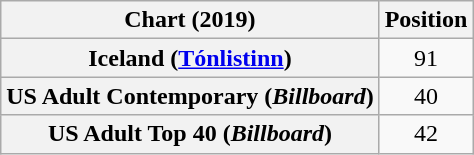<table class="wikitable sortable plainrowheaders" style="text-align:center">
<tr>
<th scope="col">Chart (2019)</th>
<th scope="col">Position</th>
</tr>
<tr>
<th scope="row">Iceland (<a href='#'>Tónlistinn</a>)</th>
<td>91</td>
</tr>
<tr>
<th scope="row">US Adult Contemporary (<em>Billboard</em>)</th>
<td>40</td>
</tr>
<tr>
<th scope="row">US Adult Top 40 (<em>Billboard</em>)</th>
<td>42</td>
</tr>
</table>
